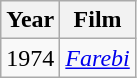<table class="wikitable sortable">
<tr>
<th>Year</th>
<th>Film</th>
</tr>
<tr>
<td>1974</td>
<td><em><a href='#'>Farebi</a></em></td>
</tr>
</table>
